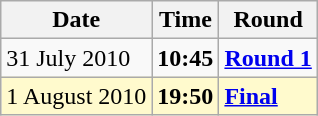<table class="wikitable">
<tr>
<th>Date</th>
<th>Time</th>
<th>Round</th>
</tr>
<tr>
<td>31 July 2010</td>
<td><strong>10:45</strong></td>
<td><strong><a href='#'>Round 1</a></strong></td>
</tr>
<tr style=background:lemonchiffon>
<td>1 August 2010</td>
<td><strong>19:50</strong></td>
<td><strong><a href='#'>Final</a></strong></td>
</tr>
</table>
